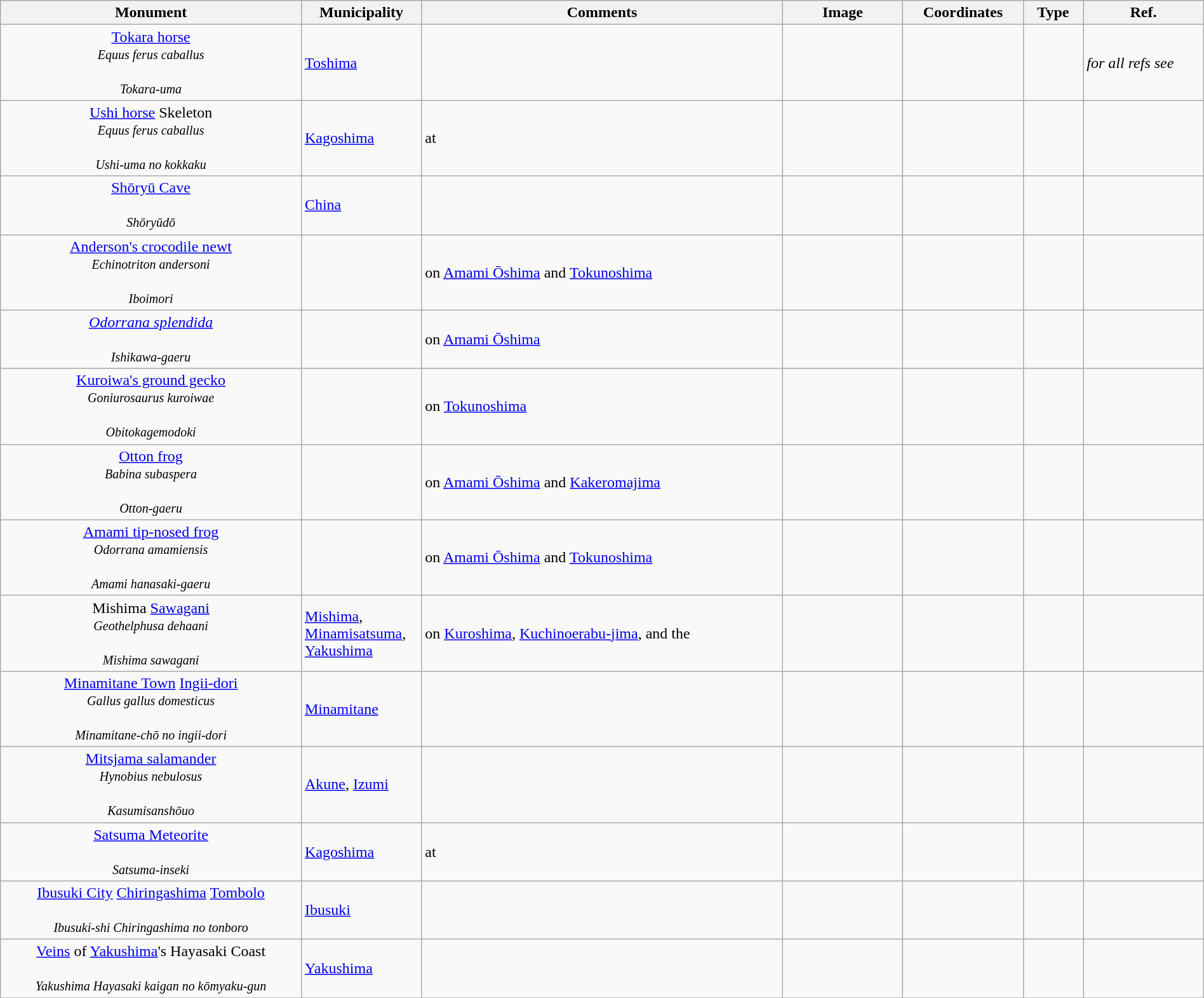<table class="wikitable sortable"  style="width:100%;">
<tr>
<th width="25%" align="left">Monument</th>
<th width="10%" align="left">Municipality</th>
<th width="30%" align="left" class="unsortable">Comments</th>
<th width="10%" align="left" class="unsortable">Image</th>
<th width="10%" align="left" class="unsortable">Coordinates</th>
<th width="5%" align="left">Type</th>
<th width="10%" align="left" class="unsortable">Ref.</th>
</tr>
<tr>
<td align="center"><a href='#'>Tokara horse</a><br><small><em>Equus ferus caballus</em></small><br><br><small><em>Tokara-uma</em></small></td>
<td><a href='#'>Toshima</a></td>
<td></td>
<td></td>
<td></td>
<td></td>
<td><em>for all refs see</em> </td>
</tr>
<tr>
<td align="center"><a href='#'>Ushi horse</a> Skeleton<br><small><em>Equus ferus caballus</em></small><br><br><small><em>Ushi-uma no kokkaku</em></small></td>
<td><a href='#'>Kagoshima</a></td>
<td>at </td>
<td></td>
<td></td>
<td></td>
<td></td>
</tr>
<tr>
<td align="center"><a href='#'>Shōryū Cave</a><br><br><small><em>Shōryūdō</em></small></td>
<td><a href='#'>China</a></td>
<td></td>
<td></td>
<td></td>
<td></td>
<td></td>
</tr>
<tr>
<td align="center"><a href='#'>Anderson's crocodile newt</a><br><small><em>Echinotriton andersoni</em></small><br><br><small><em>Iboimori</em></small></td>
<td></td>
<td>on <a href='#'>Amami Ōshima</a> and <a href='#'>Tokunoshima</a></td>
<td></td>
<td></td>
<td></td>
<td></td>
</tr>
<tr>
<td align="center"><em><a href='#'>Odorrana splendida</a></em><br><br><small><em>Ishikawa-gaeru</em></small></td>
<td></td>
<td>on <a href='#'>Amami Ōshima</a></td>
<td></td>
<td></td>
<td></td>
<td></td>
</tr>
<tr>
<td align="center"><a href='#'>Kuroiwa's ground gecko</a><br><small><em>Goniurosaurus kuroiwae</em></small><br><br><small><em>Obitokagemodoki</em></small></td>
<td></td>
<td>on <a href='#'>Tokunoshima</a></td>
<td></td>
<td></td>
<td></td>
<td></td>
</tr>
<tr>
<td align="center"><a href='#'>Otton frog</a><br><small><em>Babina subaspera</em></small><br><br><small><em>Otton-gaeru</em></small></td>
<td></td>
<td>on <a href='#'>Amami Ōshima</a> and <a href='#'>Kakeromajima</a></td>
<td></td>
<td></td>
<td></td>
<td></td>
</tr>
<tr>
<td align="center"><a href='#'>Amami tip-nosed frog</a><br><small><em>Odorrana amamiensis</em></small><br><br><small><em>Amami hanasaki-gaeru</em></small></td>
<td></td>
<td>on <a href='#'>Amami Ōshima</a> and <a href='#'>Tokunoshima</a></td>
<td></td>
<td></td>
<td></td>
<td></td>
</tr>
<tr>
<td align="center">Mishima <a href='#'>Sawagani</a><br><small><em>Geothelphusa dehaani</em></small><br><br><small><em>Mishima sawagani</em></small></td>
<td><a href='#'>Mishima</a>, <a href='#'>Minamisatsuma</a>, <a href='#'>Yakushima</a></td>
<td>on <a href='#'>Kuroshima</a>, <a href='#'>Kuchinoerabu-jima</a>, and the </td>
<td></td>
<td></td>
<td></td>
<td></td>
</tr>
<tr>
<td align="center"><a href='#'>Minamitane Town</a> <a href='#'>Ingii-dori</a><br><small><em>Gallus gallus domesticus</em></small><br><br><small><em>Minamitane-chō no ingii-dori</em></small></td>
<td><a href='#'>Minamitane</a></td>
<td></td>
<td></td>
<td></td>
<td></td>
<td></td>
</tr>
<tr>
<td align="center"><a href='#'>Mitsjama salamander</a><br><small><em>Hynobius nebulosus</em></small><br><br><small><em>Kasumisanshōuo</em></small></td>
<td><a href='#'>Akune</a>, <a href='#'>Izumi</a></td>
<td></td>
<td></td>
<td></td>
<td></td>
<td></td>
</tr>
<tr>
<td align="center"><a href='#'>Satsuma Meteorite</a><br><br><small><em>Satsuma-inseki</em></small></td>
<td><a href='#'>Kagoshima</a></td>
<td>at </td>
<td></td>
<td></td>
<td></td>
<td></td>
</tr>
<tr>
<td align="center"><a href='#'>Ibusuki City</a> <a href='#'>Chiringashima</a> <a href='#'>Tombolo</a><br><br><small><em>Ibusuki-shi Chiringashima no tonboro</em></small></td>
<td><a href='#'>Ibusuki</a></td>
<td></td>
<td></td>
<td></td>
<td></td>
<td></td>
</tr>
<tr>
<td align="center"><a href='#'>Veins</a> of <a href='#'>Yakushima</a>'s Hayasaki Coast <br><br><small><em>Yakushima Hayasaki kaigan no kōmyaku-gun</em></small></td>
<td><a href='#'>Yakushima</a></td>
<td></td>
<td></td>
<td></td>
<td></td>
<td></td>
</tr>
<tr>
</tr>
</table>
